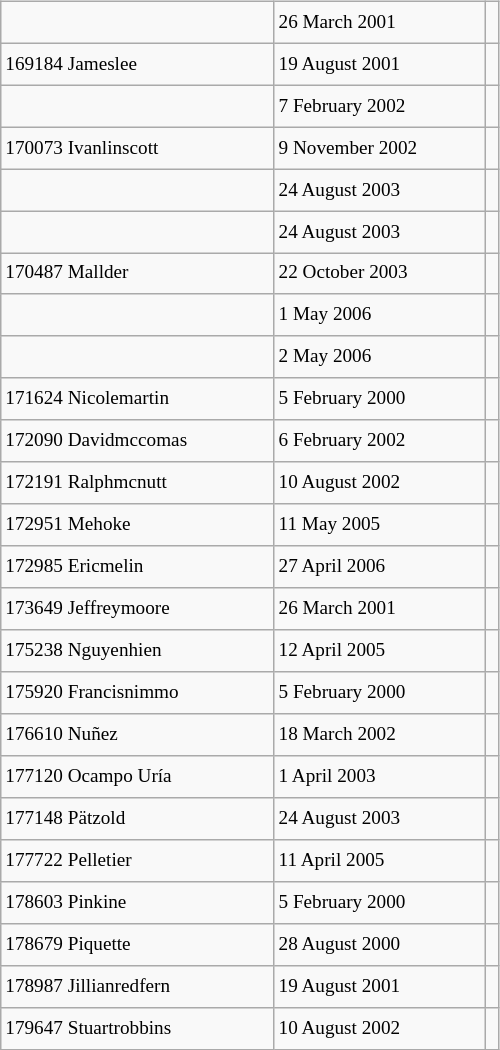<table class="wikitable" style="font-size: 80%; float: left; width: 26em; margin-right: 1em; height: 700px">
<tr>
<td></td>
<td>26 March 2001</td>
<td></td>
</tr>
<tr>
<td>169184 Jameslee</td>
<td>19 August 2001</td>
<td></td>
</tr>
<tr>
<td></td>
<td>7 February 2002</td>
<td></td>
</tr>
<tr>
<td>170073 Ivanlinscott</td>
<td>9 November 2002</td>
<td></td>
</tr>
<tr>
<td></td>
<td>24 August 2003</td>
<td></td>
</tr>
<tr>
<td></td>
<td>24 August 2003</td>
<td></td>
</tr>
<tr>
<td>170487 Mallder</td>
<td>22 October 2003</td>
<td></td>
</tr>
<tr>
<td></td>
<td>1 May 2006</td>
<td></td>
</tr>
<tr>
<td></td>
<td>2 May 2006</td>
<td></td>
</tr>
<tr>
<td>171624 Nicolemartin</td>
<td>5 February 2000</td>
<td></td>
</tr>
<tr>
<td>172090 Davidmccomas</td>
<td>6 February 2002</td>
<td></td>
</tr>
<tr>
<td>172191 Ralphmcnutt</td>
<td>10 August 2002</td>
<td></td>
</tr>
<tr>
<td>172951 Mehoke</td>
<td>11 May 2005</td>
<td></td>
</tr>
<tr>
<td>172985 Ericmelin</td>
<td>27 April 2006</td>
<td></td>
</tr>
<tr>
<td>173649 Jeffreymoore</td>
<td>26 March 2001</td>
<td></td>
</tr>
<tr>
<td>175238 Nguyenhien</td>
<td>12 April 2005</td>
<td></td>
</tr>
<tr>
<td>175920 Francisnimmo</td>
<td>5 February 2000</td>
<td></td>
</tr>
<tr>
<td>176610 Nuñez</td>
<td>18 March 2002</td>
<td></td>
</tr>
<tr>
<td>177120 Ocampo Uría</td>
<td>1 April 2003</td>
<td></td>
</tr>
<tr>
<td>177148 Pätzold</td>
<td>24 August 2003</td>
<td></td>
</tr>
<tr>
<td>177722 Pelletier</td>
<td>11 April 2005</td>
<td></td>
</tr>
<tr>
<td>178603 Pinkine</td>
<td>5 February 2000</td>
<td></td>
</tr>
<tr>
<td>178679 Piquette</td>
<td>28 August 2000</td>
<td></td>
</tr>
<tr>
<td>178987 Jillianredfern</td>
<td>19 August 2001</td>
<td></td>
</tr>
<tr>
<td>179647 Stuartrobbins</td>
<td>10 August 2002</td>
<td></td>
</tr>
</table>
